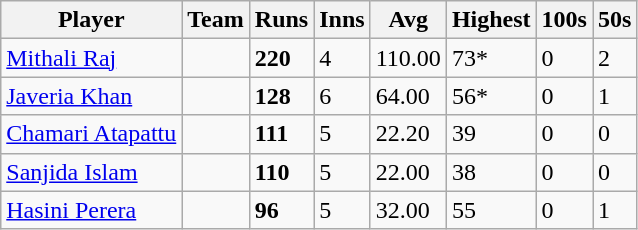<table class="wikitable sortable">
<tr>
<th>Player</th>
<th>Team</th>
<th>Runs</th>
<th>Inns</th>
<th>Avg</th>
<th>Highest</th>
<th>100s</th>
<th>50s</th>
</tr>
<tr>
<td><a href='#'>Mithali Raj</a></td>
<td></td>
<td><strong>220</strong></td>
<td>4</td>
<td>110.00</td>
<td>73*</td>
<td>0</td>
<td>2</td>
</tr>
<tr>
<td><a href='#'>Javeria Khan</a></td>
<td></td>
<td><strong>128</strong></td>
<td>6</td>
<td>64.00</td>
<td>56*</td>
<td>0</td>
<td>1</td>
</tr>
<tr>
<td><a href='#'>Chamari Atapattu</a></td>
<td></td>
<td><strong>111</strong></td>
<td>5</td>
<td>22.20</td>
<td>39</td>
<td>0</td>
<td>0</td>
</tr>
<tr>
<td><a href='#'>Sanjida Islam</a></td>
<td></td>
<td><strong>110</strong></td>
<td>5</td>
<td>22.00</td>
<td>38</td>
<td>0</td>
<td>0</td>
</tr>
<tr>
<td><a href='#'>Hasini Perera</a></td>
<td></td>
<td><strong>96</strong></td>
<td>5</td>
<td>32.00</td>
<td>55</td>
<td>0</td>
<td>1</td>
</tr>
</table>
